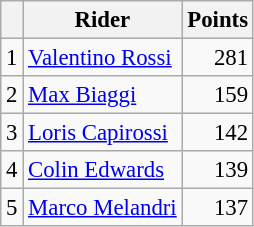<table class="wikitable" style="font-size: 95%;">
<tr>
<th></th>
<th>Rider</th>
<th>Points</th>
</tr>
<tr>
<td align=center>1</td>
<td> <a href='#'>Valentino Rossi</a></td>
<td align=right>281</td>
</tr>
<tr>
<td align=center>2</td>
<td> <a href='#'>Max Biaggi</a></td>
<td align=right>159</td>
</tr>
<tr>
<td align=center>3</td>
<td> <a href='#'>Loris Capirossi</a></td>
<td align=right>142</td>
</tr>
<tr>
<td align=center>4</td>
<td> <a href='#'>Colin Edwards</a></td>
<td align=right>139</td>
</tr>
<tr>
<td align=center>5</td>
<td> <a href='#'>Marco Melandri</a></td>
<td align=right>137</td>
</tr>
</table>
